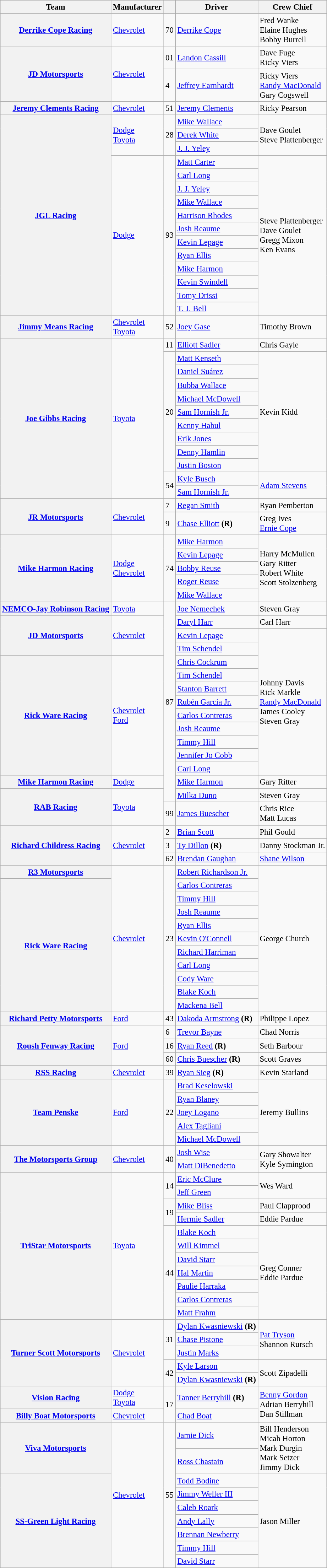<table class="wikitable" style="font-size: 95%;">
<tr>
<th>Team</th>
<th>Manufacturer</th>
<th></th>
<th>Driver</th>
<th>Crew Chief</th>
</tr>
<tr>
<th><a href='#'>Derrike Cope Racing</a></th>
<td><a href='#'>Chevrolet</a></td>
<td>70</td>
<td><a href='#'>Derrike Cope</a></td>
<td>Fred Wanke <small></small> <br> Elaine Hughes <small></small> <br> Bobby Burrell <small></small></td>
</tr>
<tr>
<th rowspan=2><a href='#'>JD Motorsports</a></th>
<td rowspan=2><a href='#'>Chevrolet</a></td>
<td>01</td>
<td><a href='#'>Landon Cassill</a></td>
<td>Dave Fuge <small></small> <br> Ricky Viers <small></small></td>
</tr>
<tr>
<td>4</td>
<td><a href='#'>Jeffrey Earnhardt</a></td>
<td>Ricky Viers <small></small> <br><a href='#'>Randy MacDonald</a> <small></small> <br> Gary Cogswell <small></small></td>
</tr>
<tr>
<th><a href='#'>Jeremy Clements Racing</a></th>
<td><a href='#'>Chevrolet</a></td>
<td>51</td>
<td><a href='#'>Jeremy Clements</a></td>
<td>Ricky Pearson</td>
</tr>
<tr>
<th rowspan=15><a href='#'>JGL Racing</a></th>
<td rowspan=3><a href='#'>Dodge</a> <small></small> <br><a href='#'>Toyota</a>  <small></small></td>
<td rowspan=3>28</td>
<td><a href='#'>Mike Wallace</a> <small></small></td>
<td rowspan=3>Dave Goulet <small></small> <br>Steve Plattenberger <small></small></td>
</tr>
<tr>
<td><a href='#'>Derek White</a> <small></small></td>
</tr>
<tr>
<td><a href='#'>J. J. Yeley</a> <small></small></td>
</tr>
<tr>
<td rowspan=12><a href='#'>Dodge</a></td>
<td rowspan=12>93</td>
<td><a href='#'>Matt Carter</a> <small></small></td>
<td rowspan=12>Steve Plattenberger <small></small>  <br> Dave Goulet <small></small> <br> Gregg Mixon <small></small> <br> Ken Evans <small></small></td>
</tr>
<tr>
<td><a href='#'>Carl Long</a> <small></small></td>
</tr>
<tr>
<td><a href='#'>J. J. Yeley</a> <small></small></td>
</tr>
<tr>
<td><a href='#'>Mike Wallace</a> <small></small></td>
</tr>
<tr>
<td><a href='#'>Harrison Rhodes</a> <small></small></td>
</tr>
<tr>
<td><a href='#'>Josh Reaume</a> <small></small></td>
</tr>
<tr>
<td><a href='#'>Kevin Lepage</a> <small></small></td>
</tr>
<tr>
<td><a href='#'>Ryan Ellis</a> <small></small></td>
</tr>
<tr>
<td><a href='#'>Mike Harmon</a> <small></small></td>
</tr>
<tr>
<td><a href='#'>Kevin Swindell</a> <small></small></td>
</tr>
<tr>
<td><a href='#'>Tomy Drissi</a> <small></small></td>
</tr>
<tr>
<td><a href='#'>T. J. Bell</a> <small></small></td>
</tr>
<tr>
<th><a href='#'>Jimmy Means Racing</a></th>
<td><a href='#'>Chevrolet</a> <small></small> <br><a href='#'>Toyota</a> <small></small></td>
<td>52</td>
<td><a href='#'>Joey Gase</a></td>
<td>Timothy Brown</td>
</tr>
<tr>
<th rowspan=12><a href='#'>Joe Gibbs Racing</a></th>
<td rowspan=12><a href='#'>Toyota</a></td>
<td>11</td>
<td><a href='#'>Elliott Sadler</a></td>
<td>Chris Gayle</td>
</tr>
<tr>
<td rowspan=9>20</td>
<td><a href='#'>Matt Kenseth</a> <small></small></td>
<td rowspan=9>Kevin Kidd</td>
</tr>
<tr>
<td><a href='#'>Daniel Suárez</a> <small></small></td>
</tr>
<tr>
<td><a href='#'>Bubba Wallace</a> <small></small></td>
</tr>
<tr>
<td><a href='#'>Michael McDowell</a> <small></small></td>
</tr>
<tr>
<td><a href='#'>Sam Hornish Jr.</a> <small></small></td>
</tr>
<tr>
<td><a href='#'>Kenny Habul</a> <small></small></td>
</tr>
<tr>
<td><a href='#'>Erik Jones</a> <small></small></td>
</tr>
<tr>
<td><a href='#'>Denny Hamlin</a> <small></small></td>
</tr>
<tr>
<td><a href='#'>Justin Boston</a> <small></small></td>
</tr>
<tr>
<td rowspan=2>54</td>
<td><a href='#'>Kyle Busch</a> <small></small></td>
<td rowspan=2><a href='#'>Adam Stevens</a></td>
</tr>
<tr>
<td><a href='#'>Sam Hornish Jr.</a> <small></small></td>
</tr>
<tr>
<th rowspan=2><a href='#'>JR Motorsports</a></th>
<td rowspan=2><a href='#'>Chevrolet</a></td>
<td>7</td>
<td><a href='#'>Regan Smith</a></td>
<td>Ryan Pemberton</td>
</tr>
<tr>
<td>9</td>
<td><a href='#'>Chase Elliott</a> <strong>(R)</strong></td>
<td>Greg Ives <small></small> <br><a href='#'>Ernie Cope</a> <small></small></td>
</tr>
<tr>
<th rowspan=5><a href='#'>Mike Harmon Racing</a></th>
<td rowspan=5><a href='#'>Dodge</a> <small></small> <br><a href='#'>Chevrolet</a> <small></small></td>
<td rowspan=5>74</td>
<td><a href='#'>Mike Harmon</a> <small></small></td>
<td rowspan=5>Harry McMullen <small></small> <br> Gary Ritter <small></small> <br> Robert White <small></small> <br> Scott Stolzenberg <small></small></td>
</tr>
<tr>
<td><a href='#'>Kevin Lepage</a> <small></small></td>
</tr>
<tr>
<td><a href='#'>Bobby Reuse</a> <small></small></td>
</tr>
<tr>
<td><a href='#'>Roger Reuse</a> <small></small></td>
</tr>
<tr>
<td><a href='#'>Mike Wallace</a> <small></small></td>
</tr>
<tr>
<th><a href='#'>NEMCO-Jay Robinson Racing</a></th>
<td><a href='#'>Toyota</a></td>
<td rowspan=15>87</td>
<td><a href='#'>Joe Nemechek</a> <small></small></td>
<td>Steven Gray</td>
</tr>
<tr>
<th rowspan=3><a href='#'>JD Motorsports</a></th>
<td rowspan=3><a href='#'>Chevrolet</a></td>
<td><a href='#'>Daryl Harr</a> <small></small></td>
<td>Carl Harr</td>
</tr>
<tr>
<td><a href='#'>Kevin Lepage</a> <small></small></td>
<td rowspan=11>Johnny Davis <small></small> <br> Rick Markle <small></small> <br> <a href='#'>Randy MacDonald</a> <small></small> <br> James Cooley <small></small> <br> Steven Gray <small></small></td>
</tr>
<tr>
<td><a href='#'>Tim Schendel</a> <small></small></td>
</tr>
<tr>
<th rowspan=9><a href='#'>Rick Ware Racing</a></th>
<td rowspan=9><a href='#'>Chevrolet</a>  <small></small> <br><a href='#'>Ford</a>  <small></small></td>
<td><a href='#'>Chris Cockrum</a> <small></small></td>
</tr>
<tr>
<td><a href='#'>Tim Schendel</a> <small></small></td>
</tr>
<tr>
<td><a href='#'>Stanton Barrett</a> <small></small></td>
</tr>
<tr>
<td><a href='#'>Rubén García Jr.</a> <small></small></td>
</tr>
<tr>
<td><a href='#'>Carlos Contreras</a> <small></small></td>
</tr>
<tr>
<td><a href='#'>Josh Reaume</a> <small></small></td>
</tr>
<tr>
<td><a href='#'>Timmy Hill</a> <small></small></td>
</tr>
<tr>
<td><a href='#'>Jennifer Jo Cobb</a> <small></small></td>
</tr>
<tr>
<td><a href='#'>Carl Long</a> <small></small></td>
</tr>
<tr>
<th rowspan=1><a href='#'>Mike Harmon Racing</a></th>
<td><a href='#'>Dodge</a></td>
<td><a href='#'>Mike Harmon</a> <small></small> </td>
<td>Gary Ritter</td>
</tr>
<tr>
<th rowspan=2><a href='#'>RAB Racing</a></th>
<td rowspan=2><a href='#'>Toyota</a></td>
<td><a href='#'>Milka Duno</a> <small></small></td>
<td>Steven Gray</td>
</tr>
<tr>
<td>99</td>
<td><a href='#'>James Buescher</a></td>
<td>Chris Rice <small></small> <br> Matt Lucas <small></small></td>
</tr>
<tr>
<th rowspan=3><a href='#'>Richard Childress Racing</a></th>
<td rowspan=3><a href='#'>Chevrolet</a></td>
<td>2</td>
<td><a href='#'>Brian Scott</a></td>
<td>Phil Gould</td>
</tr>
<tr>
<td>3</td>
<td><a href='#'>Ty Dillon</a> <strong>(R)</strong></td>
<td>Danny Stockman Jr.</td>
</tr>
<tr>
<td>62</td>
<td><a href='#'>Brendan Gaughan</a></td>
<td><a href='#'>Shane Wilson</a></td>
</tr>
<tr>
<th rowspan=1><a href='#'>R3 Motorsports</a></th>
<td rowspan=11><a href='#'>Chevrolet</a></td>
<td rowspan=11>23</td>
<td><a href='#'>Robert Richardson Jr.</a> <small></small></td>
<td rowspan=11>George Church</td>
</tr>
<tr>
<th rowspan=10><a href='#'>Rick Ware Racing</a></th>
<td><a href='#'>Carlos Contreras</a> <small></small></td>
</tr>
<tr>
<td><a href='#'>Timmy Hill</a> <small></small></td>
</tr>
<tr>
<td><a href='#'>Josh Reaume</a> <small></small></td>
</tr>
<tr>
<td><a href='#'>Ryan Ellis</a> <small></small></td>
</tr>
<tr>
<td><a href='#'>Kevin O'Connell</a> <small></small></td>
</tr>
<tr>
<td><a href='#'>Richard Harriman</a> <small></small></td>
</tr>
<tr>
<td><a href='#'>Carl Long</a> <small></small></td>
</tr>
<tr>
<td><a href='#'>Cody Ware</a> <small></small></td>
</tr>
<tr>
<td><a href='#'>Blake Koch</a> <small></small></td>
</tr>
<tr>
<td><a href='#'>Mackena Bell</a> <small></small></td>
</tr>
<tr>
<th><a href='#'>Richard Petty Motorsports</a></th>
<td><a href='#'>Ford</a></td>
<td>43</td>
<td><a href='#'>Dakoda Armstrong</a> <strong>(R)</strong></td>
<td>Philippe Lopez</td>
</tr>
<tr>
<th rowspan=3><a href='#'>Roush Fenway Racing</a></th>
<td rowspan=3><a href='#'>Ford</a></td>
<td>6</td>
<td><a href='#'>Trevor Bayne</a></td>
<td>Chad Norris</td>
</tr>
<tr>
<td>16</td>
<td><a href='#'>Ryan Reed</a> <strong>(R)</strong></td>
<td>Seth Barbour</td>
</tr>
<tr>
<td>60</td>
<td><a href='#'>Chris Buescher</a> <strong>(R)</strong></td>
<td>Scott Graves</td>
</tr>
<tr>
<th><a href='#'>RSS Racing</a></th>
<td><a href='#'>Chevrolet</a></td>
<td>39</td>
<td><a href='#'>Ryan Sieg</a> <strong>(R)</strong></td>
<td>Kevin Starland</td>
</tr>
<tr>
<th rowspan=5><a href='#'>Team Penske</a></th>
<td rowspan=5><a href='#'>Ford</a></td>
<td rowspan=5>22</td>
<td><a href='#'>Brad Keselowski</a> <small></small></td>
<td rowspan=5>Jeremy Bullins</td>
</tr>
<tr>
<td><a href='#'>Ryan Blaney</a> <small></small></td>
</tr>
<tr>
<td><a href='#'>Joey Logano</a> <small></small></td>
</tr>
<tr>
<td><a href='#'>Alex Tagliani</a> <small></small></td>
</tr>
<tr>
<td><a href='#'>Michael McDowell</a> <small></small></td>
</tr>
<tr>
<th rowspan=2><a href='#'>The Motorsports Group</a></th>
<td rowspan=2><a href='#'>Chevrolet</a></td>
<td rowspan=2>40</td>
<td><a href='#'>Josh Wise</a> <small></small></td>
<td rowspan=2>Gary Showalter <small></small> <br>Kyle Symington <small></small></td>
</tr>
<tr>
<td><a href='#'>Matt DiBenedetto</a> <small></small></td>
</tr>
<tr>
<th rowspan=11><a href='#'>TriStar Motorsports</a></th>
<td rowspan=11><a href='#'>Toyota</a></td>
<td rowspan=2>14</td>
<td><a href='#'>Eric McClure</a> <small></small></td>
<td rowspan=2>Wes Ward</td>
</tr>
<tr>
<td><a href='#'>Jeff Green</a><small></small></td>
</tr>
<tr>
<td rowspan=2>19</td>
<td><a href='#'>Mike Bliss</a> <small></small></td>
<td>Paul Clapprood</td>
</tr>
<tr>
<td><a href='#'>Hermie Sadler</a> <small></small></td>
<td>Eddie Pardue</td>
</tr>
<tr>
<td rowspan=7>44</td>
<td><a href='#'>Blake Koch</a> <small></small></td>
<td rowspan=7>Greg Conner <small></small> <br> Eddie Pardue <small></small></td>
</tr>
<tr>
<td><a href='#'>Will Kimmel</a> <small></small></td>
</tr>
<tr>
<td><a href='#'>David Starr</a> <small></small></td>
</tr>
<tr>
<td><a href='#'>Hal Martin</a> <small></small></td>
</tr>
<tr>
<td><a href='#'>Paulie Harraka</a> <small></small></td>
</tr>
<tr>
<td><a href='#'>Carlos Contreras</a> <small></small></td>
</tr>
<tr>
<td><a href='#'>Matt Frahm</a> <small></small></td>
</tr>
<tr>
<th rowspan=5><a href='#'>Turner Scott Motorsports</a></th>
<td rowspan=5><a href='#'>Chevrolet</a></td>
<td rowspan=3>31</td>
<td><a href='#'>Dylan Kwasniewski</a> <strong>(R)</strong> <small></small></td>
<td rowspan=3><a href='#'>Pat Tryson</a> <small></small> <br> Shannon Rursch <small></small></td>
</tr>
<tr>
<td><a href='#'>Chase Pistone</a> <small></small></td>
</tr>
<tr>
<td><a href='#'>Justin Marks</a> <small></small></td>
</tr>
<tr>
<td rowspan=2>42</td>
<td><a href='#'>Kyle Larson</a> <small></small></td>
<td rowspan=2>Scott Zipadelli</td>
</tr>
<tr>
<td><a href='#'>Dylan Kwasniewski</a> <strong>(R)</strong> <small></small></td>
</tr>
<tr>
<th><a href='#'>Vision Racing</a></th>
<td><a href='#'>Dodge</a> <small></small> <br><a href='#'>Toyota</a> <small></small></td>
<td rowspan=2>17</td>
<td><a href='#'>Tanner Berryhill</a> <strong>(R)</strong> <small></small></td>
<td rowspan=2><a href='#'>Benny Gordon</a> <small></small> <br> Adrian Berryhill <small></small><br>Dan Stillman <small></small></td>
</tr>
<tr>
<th><a href='#'>Billy Boat Motorsports</a></th>
<td><a href='#'>Chevrolet</a></td>
<td><a href='#'>Chad Boat</a> <small></small> </td>
</tr>
<tr>
<th rowspan=2><a href='#'>Viva Motorsports</a></th>
<td rowspan=9><a href='#'>Chevrolet</a></td>
<td rowspan=9>55</td>
<td><a href='#'>Jamie Dick</a> <small></small></td>
<td rowspan=2>Bill Henderson <small></small> <br> Micah Horton <small></small> <br> Mark Durgin <small></small> <br> Mark Setzer <small></small> <br> Jimmy Dick <small></small></td>
</tr>
<tr>
<td><a href='#'>Ross Chastain</a> <small></small></td>
</tr>
<tr>
<th rowspan=7><a href='#'>SS-Green Light Racing</a></th>
<td><a href='#'>Todd Bodine</a> <small></small></td>
<td rowspan=7>Jason Miller</td>
</tr>
<tr>
<td><a href='#'>Jimmy Weller III</a> <small></small></td>
</tr>
<tr>
<td><a href='#'>Caleb Roark</a> <small></small></td>
</tr>
<tr>
<td><a href='#'>Andy Lally</a> <small></small></td>
</tr>
<tr>
<td><a href='#'>Brennan Newberry</a> <small></small></td>
</tr>
<tr>
<td><a href='#'>Timmy Hill</a> <small></small></td>
</tr>
<tr>
<td><a href='#'>David Starr</a> <small></small></td>
</tr>
</table>
